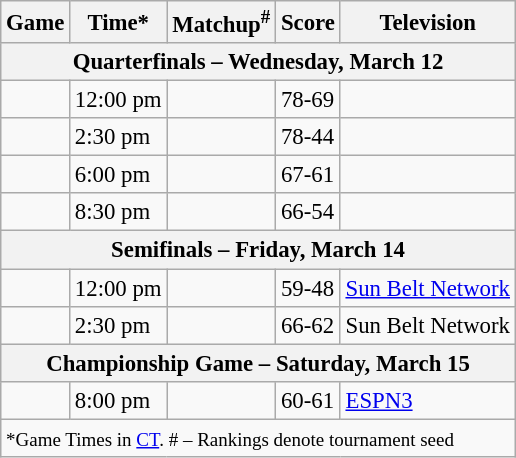<table class="wikitable" style="font-size: 95%">
<tr align="center">
<th>Game</th>
<th>Time*</th>
<th>Matchup<sup>#</sup></th>
<th>Score</th>
<th>Television</th>
</tr>
<tr>
<th colspan=6>Quarterfinals – Wednesday, March 12</th>
</tr>
<tr>
<td></td>
<td>12:00 pm</td>
<td></td>
<td>78-69</td>
<td></td>
</tr>
<tr>
<td></td>
<td>2:30 pm</td>
<td></td>
<td>78-44</td>
<td></td>
</tr>
<tr>
<td></td>
<td>6:00 pm</td>
<td></td>
<td>67-61</td>
<td></td>
</tr>
<tr>
<td></td>
<td>8:30 pm</td>
<td></td>
<td>66-54</td>
<td></td>
</tr>
<tr>
<th colspan=6>Semifinals – Friday, March 14</th>
</tr>
<tr>
<td></td>
<td>12:00 pm</td>
<td></td>
<td>59-48</td>
<td><a href='#'>Sun Belt Network</a></td>
</tr>
<tr>
<td></td>
<td>2:30 pm</td>
<td></td>
<td>66-62</td>
<td>Sun Belt Network</td>
</tr>
<tr>
<th colspan=6>Championship Game – Saturday, March 15</th>
</tr>
<tr>
<td></td>
<td>8:00 pm</td>
<td></td>
<td>60-61</td>
<td><a href='#'>ESPN3</a></td>
</tr>
<tr>
<td colspan=6><small>*Game Times in <a href='#'>CT</a>. # – Rankings denote tournament seed</small></td>
</tr>
</table>
